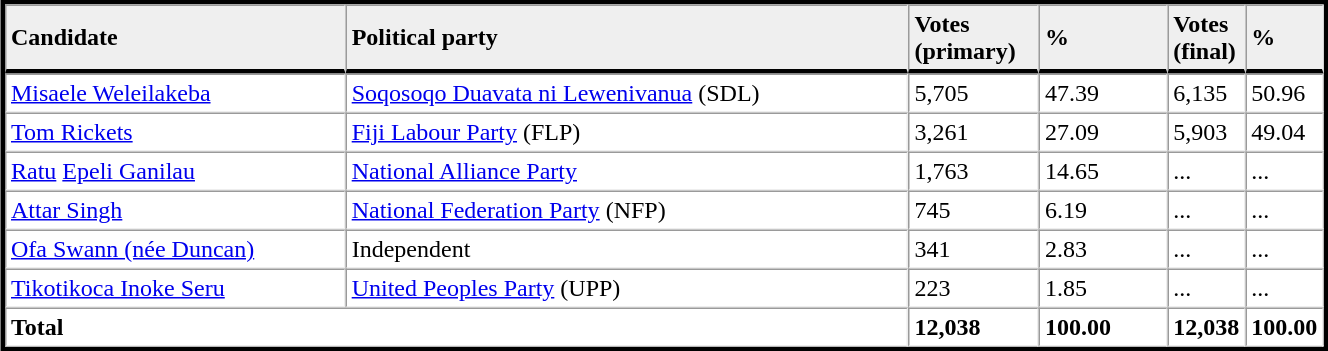<table table width="70%" border="1" align="center" cellpadding=3 cellspacing=0 style="margin:5px; border:3px solid;">
<tr>
<td td width="27%" style="border-bottom:3px solid; background:#efefef;"><strong>Candidate</strong></td>
<td td width="45%" style="border-bottom:3px solid; background:#efefef;"><strong>Political party</strong></td>
<td td width="10%" style="border-bottom:3px solid; background:#efefef;"><strong>Votes<br>(primary)</strong></td>
<td td width="10%" style="border-bottom:3px solid; background:#efefef;"><strong>%</strong></td>
<td td width="4%" style="border-bottom:3px solid; background:#efefef;"><strong>Votes<br>(final)</strong></td>
<td td width="4%" style="border-bottom:3px solid; background:#efefef;"><strong>%</strong></td>
</tr>
<tr>
<td><a href='#'>Misaele Weleilakeba</a></td>
<td><a href='#'>Soqosoqo Duavata ni Lewenivanua</a> (SDL)</td>
<td>5,705</td>
<td>47.39</td>
<td>6,135</td>
<td>50.96</td>
</tr>
<tr>
<td><a href='#'>Tom Rickets</a></td>
<td><a href='#'>Fiji Labour Party</a> (FLP)</td>
<td>3,261</td>
<td>27.09</td>
<td>5,903</td>
<td>49.04</td>
</tr>
<tr>
<td><a href='#'>Ratu</a> <a href='#'>Epeli Ganilau</a></td>
<td><a href='#'>National Alliance Party</a></td>
<td>1,763</td>
<td>14.65</td>
<td>...</td>
<td>...</td>
</tr>
<tr>
<td><a href='#'>Attar Singh</a></td>
<td><a href='#'>National Federation Party</a> (NFP)</td>
<td>745</td>
<td>6.19</td>
<td>...</td>
<td>...</td>
</tr>
<tr>
<td><a href='#'>Ofa Swann (née Duncan)</a></td>
<td>Independent</td>
<td>341</td>
<td>2.83</td>
<td>...</td>
<td>...</td>
</tr>
<tr>
<td><a href='#'>Tikotikoca Inoke Seru</a></td>
<td><a href='#'>United Peoples Party</a> (UPP)</td>
<td>223</td>
<td>1.85</td>
<td>...</td>
<td>...</td>
</tr>
<tr>
<td colspan=2><strong>Total</strong></td>
<td><strong>12,038</strong></td>
<td><strong>100.00</strong></td>
<td><strong>12,038</strong></td>
<td><strong>100.00</strong></td>
</tr>
<tr>
</tr>
</table>
